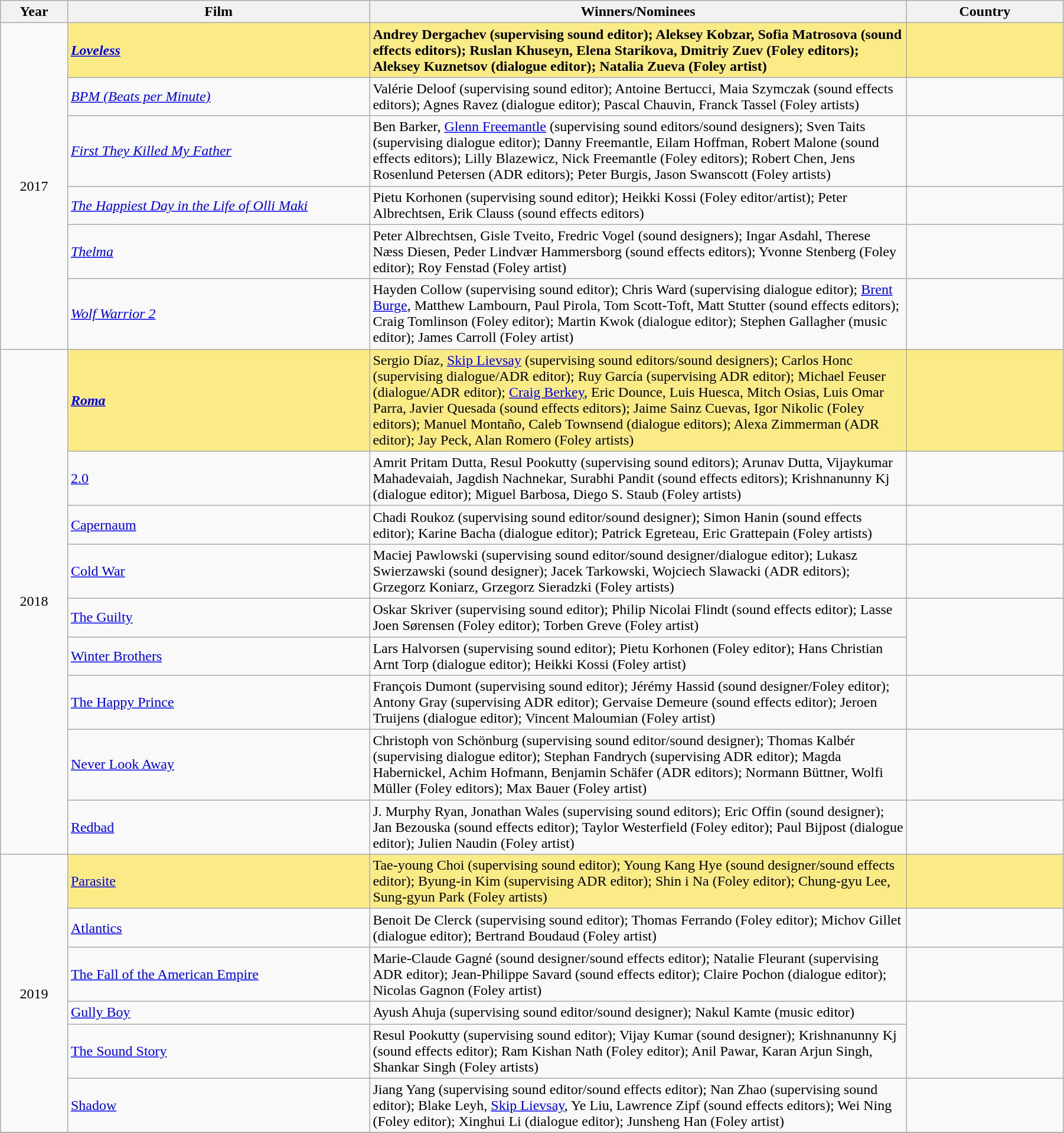<table class="wikitable" width="95%" cellpadding="5">
<tr>
<th width="6%">Year</th>
<th width="27%">Film</th>
<th width="48%">Winners/Nominees</th>
<th width="14%">Country</th>
</tr>
<tr>
<td rowspan=6 style="text-align:center">2017<br></td>
<td style="background:#FAEB86;"><strong><em><a href='#'>Loveless</a></em></strong></td>
<td style="background:#FAEB86;"><strong>Andrey Dergachev (supervising sound editor); Aleksey Kobzar, Sofia Matrosova (sound effects editors); Ruslan Khuseyn, Elena Starikova, Dmitriy Zuev (Foley editors); Aleksey Kuznetsov (dialogue editor); Natalia Zueva (Foley artist)</strong></td>
<td style="background:#FAEB86;"><strong></strong></td>
</tr>
<tr>
<td><em><a href='#'>BPM (Beats per Minute)</a></em></td>
<td>Valérie Deloof (supervising sound editor); Antoine Bertucci, Maia Szymczak (sound effects editors); Agnes Ravez (dialogue editor); Pascal Chauvin, Franck Tassel (Foley artists)</td>
<td></td>
</tr>
<tr>
<td><em><a href='#'>First They Killed My Father</a></em></td>
<td>Ben Barker, <a href='#'>Glenn Freemantle</a> (supervising sound editors/sound designers); Sven Taits (supervising dialogue editor); Danny Freemantle, Eilam Hoffman, Robert Malone (sound effects editors); Lilly Blazewicz, Nick Freemantle (Foley editors); Robert Chen, Jens Rosenlund Petersen (ADR editors); Peter Burgis, Jason Swanscott (Foley artists)</td>
<td></td>
</tr>
<tr>
<td><em><a href='#'>The Happiest Day in the Life of Olli Maki</a></em></td>
<td>Pietu Korhonen (supervising sound editor); Heikki Kossi (Foley editor/artist); Peter Albrechtsen, Erik Clauss (sound effects editors)</td>
<td></td>
</tr>
<tr>
<td><em><a href='#'>Thelma</a></em></td>
<td>Peter Albrechtsen, Gisle Tveito, Fredric Vogel (sound designers); Ingar Asdahl, Therese Næss Diesen, Peder Lindvær Hammersborg (sound effects editors); Yvonne Stenberg (Foley editor); Roy Fenstad (Foley artist)</td>
<td></td>
</tr>
<tr>
<td><em><a href='#'>Wolf Warrior 2</a></em></td>
<td>Hayden Collow (supervising sound editor); Chris Ward (supervising dialogue editor); <a href='#'>Brent Burge</a>, Matthew Lambourn, Paul Pirola, Tom Scott-Toft, Matt Stutter (sound effects editors); Craig Tomlinson (Foley editor); Martin Kwok (dialogue editor); Stephen Gallagher (music editor); James Carroll (Foley artist)</td>
<td></td>
</tr>
<tr>
<td rowspan=9 style="text-align:center">2018<br></td>
<td style="background:#FAEB86;"><strong><em><a href='#'>Roma</a><em> <strong></td>
<td style="background:#FAEB86;"></strong>Sergio Díaz, <a href='#'>Skip Lievsay</a> (supervising sound editors/sound designers); Carlos Honc (supervising dialogue/ADR editor); Ruy García (supervising ADR editor); Michael Feuser (dialogue/ADR editor); <a href='#'>Craig Berkey</a>, Eric Dounce, Luis Huesca, Mitch Osias, Luis Omar Parra, Javier Quesada (sound effects editors); Jaime Sainz Cuevas, Igor Nikolic (Foley editors); Manuel Montaño, Caleb Townsend (dialogue editors); Alexa Zimmerman (ADR editor); Jay Peck, Alan Romero (Foley artists)<strong></td>
<td style="background:#FAEB86;"></strong><strong></td>
</tr>
<tr>
<td></em><a href='#'>2.0</a><em></td>
<td>Amrit Pritam Dutta, Resul Pookutty (supervising sound editors); Arunav Dutta, Vijaykumar Mahadevaiah, Jagdish Nachnekar, Surabhi Pandit (sound effects editors); Krishnanunny Kj (dialogue editor); Miguel Barbosa, Diego S. Staub (Foley artists)</td>
<td></td>
</tr>
<tr>
<td></em><a href='#'>Capernaum</a><em></td>
<td>Chadi Roukoz (supervising sound editor/sound designer); Simon Hanin (sound effects editor); Karine Bacha (dialogue editor); Patrick Egreteau, Eric Grattepain (Foley artists)</td>
<td></td>
</tr>
<tr>
<td></em><a href='#'>Cold War</a><em></td>
<td>Maciej Pawlowski (supervising sound editor/sound designer/dialogue editor); Lukasz Swierzawski (sound designer); Jacek Tarkowski, Wojciech Slawacki (ADR editors); Grzegorz Koniarz, Grzegorz Sieradzki (Foley artists)</td>
<td></td>
</tr>
<tr>
<td></em><a href='#'>The Guilty</a><em></td>
<td>Oskar Skriver (supervising sound editor); Philip Nicolai Flindt (sound effects editor); Lasse Joen Sørensen (Foley editor); Torben Greve (Foley artist)</td>
<td rowspan="2"></td>
</tr>
<tr>
<td></em><a href='#'>Winter Brothers</a><em></td>
<td>Lars Halvorsen (supervising sound editor); Pietu Korhonen (Foley editor); Hans Christian Arnt Torp (dialogue editor); Heikki Kossi (Foley artist)</td>
</tr>
<tr>
<td></em><a href='#'>The Happy Prince</a><em></td>
<td>François Dumont (supervising sound editor); Jérémy Hassid (sound designer/Foley editor); Antony Gray (supervising ADR editor); Gervaise Demeure (sound effects editor); Jeroen Truijens (dialogue editor); Vincent Maloumian (Foley artist)</td>
<td><br></td>
</tr>
<tr>
<td></em><a href='#'>Never Look Away</a><em></td>
<td>Christoph von Schönburg (supervising sound editor/sound designer); Thomas Kalbér (supervising dialogue editor); Stephan Fandrych (supervising ADR editor); Magda Habernickel, Achim Hofmann, Benjamin Schäfer (ADR editors); Normann Büttner, Wolfi Müller (Foley editors); Max Bauer (Foley artist)</td>
<td></td>
</tr>
<tr>
<td></em><a href='#'>Redbad</a><em></td>
<td>J. Murphy Ryan, Jonathan Wales (supervising sound editors); Eric Offin (sound designer); Jan Bezouska (sound effects editor); Taylor Westerfield (Foley editor); Paul Bijpost (dialogue editor); Julien Naudin (Foley artist)</td>
<td></td>
</tr>
<tr>
<td rowspan=6 style="text-align:center">2019<br></td>
<td style="background:#FAEB86;"></em></strong><a href='#'>Parasite</a><strong><em></td>
<td style="background:#FAEB86;"></strong>Tae-young Choi (supervising sound editor); Young Kang Hye (sound designer/sound effects editor); Byung-in Kim (supervising ADR editor); Shin i Na (Foley editor); Chung-gyu Lee, Sung-gyun Park (Foley artists)<strong></td>
<td style="background:#FAEB86;"></strong><strong></td>
</tr>
<tr>
<td></em><a href='#'>Atlantics</a><em></td>
<td>Benoit De Clerck (supervising sound editor); Thomas Ferrando (Foley editor); Michov Gillet (dialogue editor); Bertrand Boudaud (Foley artist)</td>
<td><br></td>
</tr>
<tr>
<td></em><a href='#'>The Fall of the American Empire</a><em></td>
<td>Marie-Claude Gagné (sound designer/sound effects editor); Natalie Fleurant (supervising ADR editor); Jean-Philippe Savard (sound effects editor); Claire Pochon (dialogue editor); Nicolas Gagnon (Foley artist)</td>
<td></td>
</tr>
<tr>
<td></em><a href='#'>Gully Boy</a><em></td>
<td>Ayush Ahuja (supervising sound editor/sound designer); Nakul Kamte (music editor)</td>
<td rowspan="2"></td>
</tr>
<tr>
<td></em><a href='#'>The Sound Story</a><em></td>
<td>Resul Pookutty (supervising sound editor); Vijay Kumar (sound designer); Krishnanunny Kj (sound effects editor); Ram Kishan Nath (Foley editor); Anil Pawar, Karan Arjun Singh, Shankar Singh (Foley artists)</td>
</tr>
<tr>
<td></em><a href='#'>Shadow</a><em></td>
<td>Jiang Yang (supervising sound editor/sound effects editor); Nan Zhao (supervising sound editor); Blake Leyh, <a href='#'>Skip Lievsay</a>, Ye Liu, Lawrence Zipf (sound effects editors); Wei Ning (Foley editor); Xinghui Li (dialogue editor); Junsheng Han (Foley artist)</td>
<td></td>
</tr>
<tr>
</tr>
</table>
